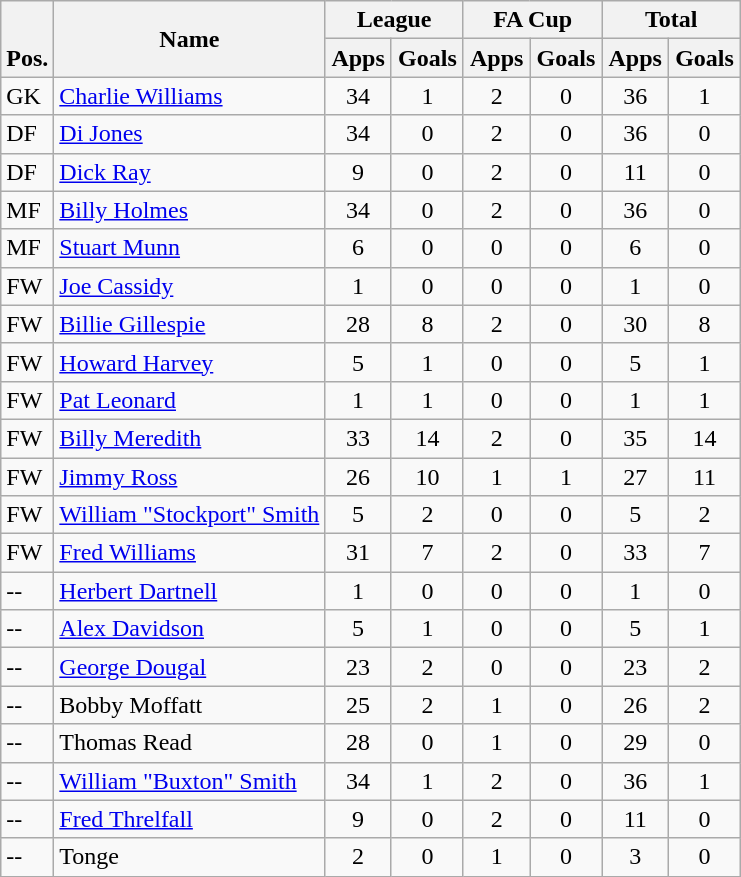<table class="wikitable" style="text-align:center">
<tr>
<th rowspan="2" valign="bottom">Pos.</th>
<th rowspan="2">Name</th>
<th colspan="2" width="85">League</th>
<th colspan="2" width="85">FA Cup</th>
<th colspan="2" width="85">Total</th>
</tr>
<tr>
<th>Apps</th>
<th>Goals</th>
<th>Apps</th>
<th>Goals</th>
<th>Apps</th>
<th>Goals</th>
</tr>
<tr>
<td align="left">GK</td>
<td align="left"> <a href='#'>Charlie Williams</a></td>
<td>34</td>
<td>1</td>
<td>2</td>
<td>0</td>
<td>36</td>
<td>1</td>
</tr>
<tr>
<td align="left">DF</td>
<td align="left"> <a href='#'>Di Jones</a></td>
<td>34</td>
<td>0</td>
<td>2</td>
<td>0</td>
<td>36</td>
<td>0</td>
</tr>
<tr>
<td align="left">DF</td>
<td align="left"> <a href='#'>Dick Ray</a></td>
<td>9</td>
<td>0</td>
<td>2</td>
<td>0</td>
<td>11</td>
<td>0</td>
</tr>
<tr>
<td align="left">MF</td>
<td align="left"><a href='#'>Billy Holmes</a></td>
<td>34</td>
<td>0</td>
<td>2</td>
<td>0</td>
<td>36</td>
<td>0</td>
</tr>
<tr>
<td align="left">MF</td>
<td align="left"> <a href='#'>Stuart Munn</a></td>
<td>6</td>
<td>0</td>
<td>0</td>
<td>0</td>
<td>6</td>
<td>0</td>
</tr>
<tr>
<td align="left">FW</td>
<td align="left"> <a href='#'>Joe Cassidy</a></td>
<td>1</td>
<td>0</td>
<td>0</td>
<td>0</td>
<td>1</td>
<td>0</td>
</tr>
<tr>
<td align="left">FW</td>
<td align="left"> <a href='#'>Billie Gillespie</a></td>
<td>28</td>
<td>8</td>
<td>2</td>
<td>0</td>
<td>30</td>
<td>8</td>
</tr>
<tr>
<td align="left">FW</td>
<td align="left"> <a href='#'>Howard Harvey</a></td>
<td>5</td>
<td>1</td>
<td>0</td>
<td>0</td>
<td>5</td>
<td>1</td>
</tr>
<tr>
<td align="left">FW</td>
<td align="left"> <a href='#'>Pat Leonard</a></td>
<td>1</td>
<td>1</td>
<td>0</td>
<td>0</td>
<td>1</td>
<td>1</td>
</tr>
<tr>
<td align="left">FW</td>
<td align="left"> <a href='#'>Billy Meredith</a></td>
<td>33</td>
<td>14</td>
<td>2</td>
<td>0</td>
<td>35</td>
<td>14</td>
</tr>
<tr>
<td align="left">FW</td>
<td align="left"> <a href='#'>Jimmy Ross</a></td>
<td>26</td>
<td>10</td>
<td>1</td>
<td>1</td>
<td>27</td>
<td>11</td>
</tr>
<tr>
<td align="left">FW</td>
<td align="left"> <a href='#'>William "Stockport" Smith</a></td>
<td>5</td>
<td>2</td>
<td>0</td>
<td>0</td>
<td>5</td>
<td>2</td>
</tr>
<tr>
<td align="left">FW</td>
<td align="left"> <a href='#'>Fred Williams</a></td>
<td>31</td>
<td>7</td>
<td>2</td>
<td>0</td>
<td>33</td>
<td>7</td>
</tr>
<tr>
<td align="left">--</td>
<td align="left"><a href='#'>Herbert Dartnell</a></td>
<td>1</td>
<td>0</td>
<td>0</td>
<td>0</td>
<td>1</td>
<td>0</td>
</tr>
<tr>
<td align="left">--</td>
<td align="left"><a href='#'>Alex Davidson</a></td>
<td>5</td>
<td>1</td>
<td>0</td>
<td>0</td>
<td>5</td>
<td>1</td>
</tr>
<tr>
<td align="left">--</td>
<td align="left"><a href='#'>George Dougal</a></td>
<td>23</td>
<td>2</td>
<td>0</td>
<td>0</td>
<td>23</td>
<td>2</td>
</tr>
<tr>
<td align="left">--</td>
<td align="left">Bobby Moffatt</td>
<td>25</td>
<td>2</td>
<td>1</td>
<td>0</td>
<td>26</td>
<td>2</td>
</tr>
<tr>
<td align="left">--</td>
<td align="left">Thomas Read</td>
<td>28</td>
<td>0</td>
<td>1</td>
<td>0</td>
<td>29</td>
<td>0</td>
</tr>
<tr>
<td align="left">--</td>
<td align="left"><a href='#'>William "Buxton" Smith</a></td>
<td>34</td>
<td>1</td>
<td>2</td>
<td>0</td>
<td>36</td>
<td>1</td>
</tr>
<tr>
<td align="left">--</td>
<td align="left"><a href='#'>Fred Threlfall</a></td>
<td>9</td>
<td>0</td>
<td>2</td>
<td>0</td>
<td>11</td>
<td>0</td>
</tr>
<tr>
<td align="left">--</td>
<td align="left">Tonge</td>
<td>2</td>
<td>0</td>
<td>1</td>
<td>0</td>
<td>3</td>
<td>0</td>
</tr>
</table>
